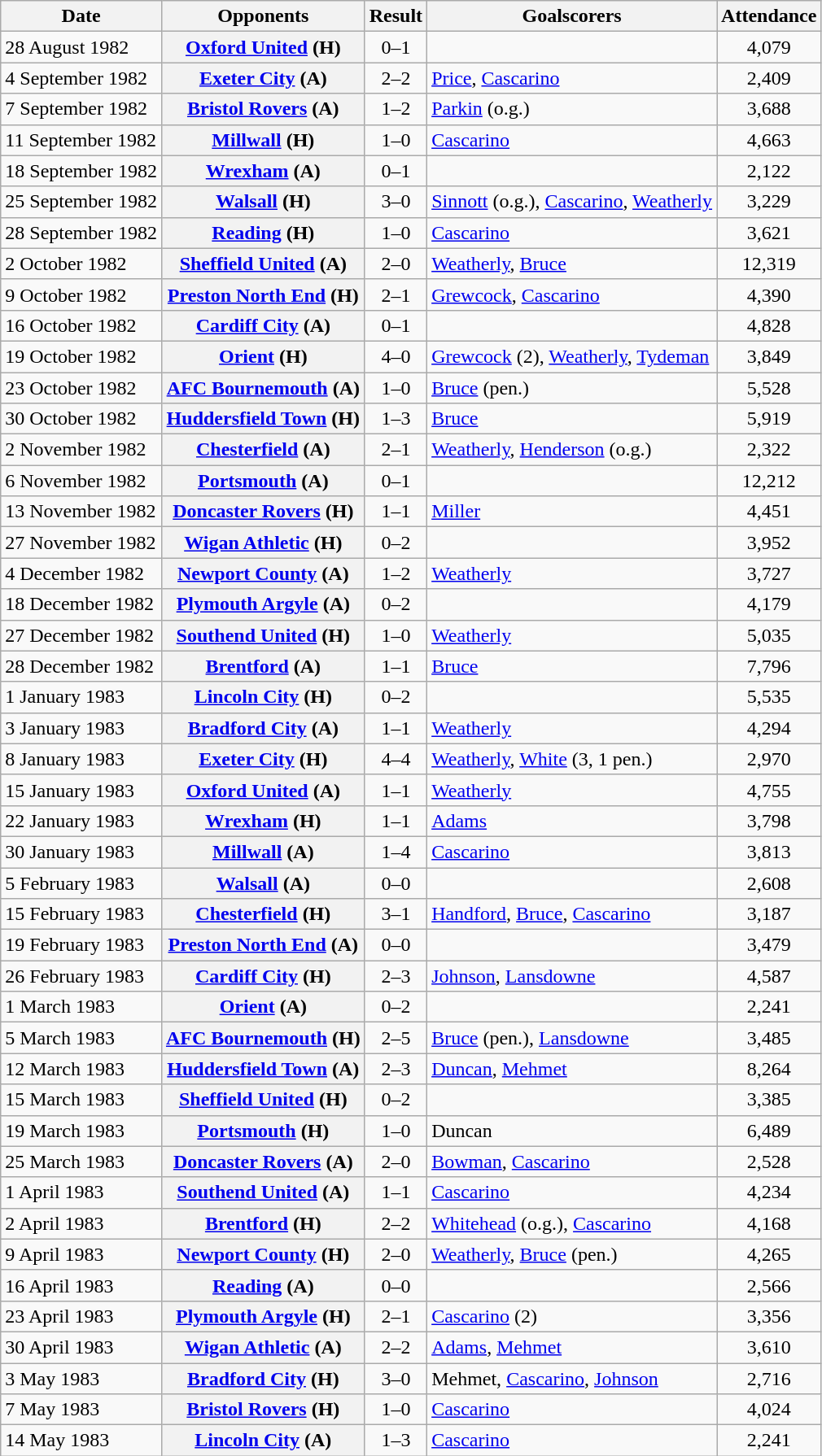<table class="wikitable plainrowheaders sortable">
<tr>
<th scope=col>Date</th>
<th scope=col>Opponents</th>
<th scope=col>Result</th>
<th scope=col class=unsortable>Goalscorers</th>
<th scope=col>Attendance</th>
</tr>
<tr>
<td>28 August 1982</td>
<th scope=row><a href='#'>Oxford United</a> (H)</th>
<td align=center>0–1</td>
<td></td>
<td align=center>4,079</td>
</tr>
<tr>
<td>4 September 1982</td>
<th scope=row><a href='#'>Exeter City</a> (A)</th>
<td align=center>2–2</td>
<td><a href='#'>Price</a>, <a href='#'>Cascarino</a></td>
<td align=center>2,409</td>
</tr>
<tr>
<td>7 September 1982</td>
<th scope=row><a href='#'>Bristol Rovers</a> (A)</th>
<td align=center>1–2</td>
<td><a href='#'>Parkin</a> (o.g.)</td>
<td align=center>3,688</td>
</tr>
<tr>
<td>11 September 1982</td>
<th scope=row><a href='#'>Millwall</a> (H)</th>
<td align=center>1–0</td>
<td><a href='#'>Cascarino</a></td>
<td align=center>4,663</td>
</tr>
<tr>
<td>18 September 1982</td>
<th scope=row><a href='#'>Wrexham</a> (A)</th>
<td align=center>0–1</td>
<td></td>
<td align=center>2,122</td>
</tr>
<tr>
<td>25 September 1982</td>
<th scope=row><a href='#'>Walsall</a> (H)</th>
<td align=center>3–0</td>
<td><a href='#'>Sinnott</a> (o.g.), <a href='#'>Cascarino</a>, <a href='#'>Weatherly</a></td>
<td align=center>3,229</td>
</tr>
<tr>
<td>28 September 1982</td>
<th scope=row><a href='#'>Reading</a> (H)</th>
<td align=center>1–0</td>
<td><a href='#'>Cascarino</a></td>
<td align=center>3,621</td>
</tr>
<tr>
<td>2 October 1982</td>
<th scope=row><a href='#'>Sheffield United</a> (A)</th>
<td align=center>2–0</td>
<td><a href='#'>Weatherly</a>, <a href='#'>Bruce</a></td>
<td align=center>12,319</td>
</tr>
<tr>
<td>9 October 1982</td>
<th scope=row><a href='#'>Preston North End</a> (H)</th>
<td align=center>2–1</td>
<td><a href='#'>Grewcock</a>, <a href='#'>Cascarino</a></td>
<td align=center>4,390</td>
</tr>
<tr>
<td>16 October 1982</td>
<th scope=row><a href='#'>Cardiff City</a> (A)</th>
<td align=center>0–1</td>
<td></td>
<td align=center>4,828</td>
</tr>
<tr>
<td>19 October 1982</td>
<th scope=row><a href='#'>Orient</a> (H)</th>
<td align=center>4–0</td>
<td><a href='#'>Grewcock</a> (2), <a href='#'>Weatherly</a>, <a href='#'>Tydeman</a></td>
<td align=center>3,849</td>
</tr>
<tr>
<td>23 October 1982</td>
<th scope=row><a href='#'>AFC Bournemouth</a> (A)</th>
<td align=center>1–0</td>
<td><a href='#'>Bruce</a> (pen.)</td>
<td align=center>5,528</td>
</tr>
<tr>
<td>30 October 1982</td>
<th scope=row><a href='#'>Huddersfield Town</a> (H)</th>
<td align=center>1–3</td>
<td><a href='#'>Bruce</a></td>
<td align=center>5,919</td>
</tr>
<tr>
<td>2 November 1982</td>
<th scope=row><a href='#'>Chesterfield</a> (A)</th>
<td align=center>2–1</td>
<td><a href='#'>Weatherly</a>, <a href='#'>Henderson</a> (o.g.)</td>
<td align=center>2,322</td>
</tr>
<tr>
<td>6 November 1982</td>
<th scope=row><a href='#'>Portsmouth</a> (A)</th>
<td align=center>0–1</td>
<td></td>
<td align=center>12,212</td>
</tr>
<tr>
<td>13 November 1982</td>
<th scope=row><a href='#'>Doncaster Rovers</a> (H)</th>
<td align=center>1–1</td>
<td><a href='#'>Miller</a></td>
<td align=center>4,451</td>
</tr>
<tr>
<td>27 November 1982</td>
<th scope=row><a href='#'>Wigan Athletic</a> (H)</th>
<td align=center>0–2</td>
<td></td>
<td align=center>3,952</td>
</tr>
<tr>
<td>4 December 1982</td>
<th scope=row><a href='#'>Newport County</a> (A)</th>
<td align=center>1–2</td>
<td><a href='#'>Weatherly</a></td>
<td align=center>3,727</td>
</tr>
<tr>
<td>18 December 1982</td>
<th scope=row><a href='#'>Plymouth Argyle</a> (A)</th>
<td align=center>0–2</td>
<td></td>
<td align=center>4,179</td>
</tr>
<tr>
<td>27 December 1982</td>
<th scope=row><a href='#'>Southend United</a> (H)</th>
<td align=center>1–0</td>
<td><a href='#'>Weatherly</a></td>
<td align=center>5,035</td>
</tr>
<tr>
<td>28 December 1982</td>
<th scope=row><a href='#'>Brentford</a> (A)</th>
<td align=center>1–1</td>
<td><a href='#'>Bruce</a></td>
<td align=center>7,796</td>
</tr>
<tr>
<td>1 January 1983</td>
<th scope=row><a href='#'>Lincoln City</a> (H)</th>
<td align=center>0–2</td>
<td></td>
<td align=center>5,535</td>
</tr>
<tr>
<td>3 January 1983</td>
<th scope=row><a href='#'>Bradford City</a> (A)</th>
<td align=center>1–1</td>
<td><a href='#'>Weatherly</a></td>
<td align=center>4,294</td>
</tr>
<tr>
<td>8 January 1983</td>
<th scope=row><a href='#'>Exeter City</a> (H)</th>
<td align=center>4–4</td>
<td><a href='#'>Weatherly</a>, <a href='#'>White</a> (3, 1 pen.)</td>
<td align=center>2,970</td>
</tr>
<tr>
<td>15 January 1983</td>
<th scope=row><a href='#'>Oxford United</a> (A)</th>
<td align=center>1–1</td>
<td><a href='#'>Weatherly</a></td>
<td align=center>4,755</td>
</tr>
<tr>
<td>22 January 1983</td>
<th scope=row><a href='#'>Wrexham</a> (H)</th>
<td align=center>1–1</td>
<td><a href='#'>Adams</a></td>
<td align=center>3,798</td>
</tr>
<tr>
<td>30 January 1983</td>
<th scope=row><a href='#'>Millwall</a> (A)</th>
<td align=center>1–4</td>
<td><a href='#'>Cascarino</a></td>
<td align=center>3,813</td>
</tr>
<tr>
<td>5 February 1983</td>
<th scope=row><a href='#'>Walsall</a> (A)</th>
<td align=center>0–0</td>
<td></td>
<td align=center>2,608</td>
</tr>
<tr>
<td>15 February 1983</td>
<th scope=row><a href='#'>Chesterfield</a> (H)</th>
<td align=center>3–1</td>
<td><a href='#'>Handford</a>, <a href='#'>Bruce</a>, <a href='#'>Cascarino</a></td>
<td align=center>3,187</td>
</tr>
<tr>
<td>19 February 1983</td>
<th scope=row><a href='#'>Preston North End</a> (A)</th>
<td align=center>0–0</td>
<td></td>
<td align=center>3,479</td>
</tr>
<tr>
<td>26 February 1983</td>
<th scope=row><a href='#'>Cardiff City</a> (H)</th>
<td align=center>2–3</td>
<td><a href='#'>Johnson</a>, <a href='#'>Lansdowne</a></td>
<td align=center>4,587</td>
</tr>
<tr>
<td>1 March 1983</td>
<th scope=row><a href='#'>Orient</a> (A)</th>
<td align=center>0–2</td>
<td></td>
<td align=center>2,241</td>
</tr>
<tr>
<td>5 March 1983</td>
<th scope=row><a href='#'>AFC Bournemouth</a> (H)</th>
<td align=center>2–5</td>
<td><a href='#'>Bruce</a> (pen.), <a href='#'>Lansdowne</a></td>
<td align=center>3,485</td>
</tr>
<tr>
<td>12 March 1983</td>
<th scope=row><a href='#'>Huddersfield Town</a> (A)</th>
<td align=center>2–3</td>
<td><a href='#'>Duncan</a>, <a href='#'>Mehmet</a></td>
<td align=center>8,264</td>
</tr>
<tr>
<td>15 March 1983</td>
<th scope=row><a href='#'>Sheffield United</a> (H)</th>
<td align=center>0–2</td>
<td></td>
<td align=center>3,385</td>
</tr>
<tr>
<td>19 March 1983</td>
<th scope=row><a href='#'>Portsmouth</a> (H)</th>
<td align=center>1–0</td>
<td>Duncan</td>
<td align=center>6,489</td>
</tr>
<tr>
<td>25 March 1983</td>
<th scope=row><a href='#'>Doncaster Rovers</a> (A)</th>
<td align=center>2–0</td>
<td><a href='#'>Bowman</a>, <a href='#'>Cascarino</a></td>
<td align=center>2,528</td>
</tr>
<tr>
<td>1 April 1983</td>
<th scope=row><a href='#'>Southend United</a> (A)</th>
<td align=center>1–1</td>
<td><a href='#'>Cascarino</a></td>
<td align=center>4,234</td>
</tr>
<tr>
<td>2 April 1983</td>
<th scope=row><a href='#'>Brentford</a> (H)</th>
<td align=center>2–2</td>
<td><a href='#'>Whitehead</a> (o.g.), <a href='#'>Cascarino</a></td>
<td align=center>4,168</td>
</tr>
<tr>
<td>9 April 1983</td>
<th scope=row><a href='#'>Newport County</a> (H)</th>
<td align=center>2–0</td>
<td><a href='#'>Weatherly</a>, <a href='#'>Bruce</a> (pen.)</td>
<td align=center>4,265</td>
</tr>
<tr>
<td>16 April 1983</td>
<th scope=row><a href='#'>Reading</a> (A)</th>
<td align=center>0–0</td>
<td></td>
<td align=center>2,566</td>
</tr>
<tr>
<td>23 April 1983</td>
<th scope=row><a href='#'>Plymouth Argyle</a> (H)</th>
<td align=center>2–1</td>
<td><a href='#'>Cascarino</a> (2)</td>
<td align=center>3,356</td>
</tr>
<tr>
<td>30 April 1983</td>
<th scope=row><a href='#'>Wigan Athletic</a> (A)</th>
<td align=center>2–2</td>
<td><a href='#'>Adams</a>, <a href='#'>Mehmet</a></td>
<td align=center>3,610</td>
</tr>
<tr>
<td>3 May 1983</td>
<th scope=row><a href='#'>Bradford City</a> (H)</th>
<td align=center>3–0</td>
<td>Mehmet, <a href='#'>Cascarino</a>, <a href='#'>Johnson</a></td>
<td align=center>2,716</td>
</tr>
<tr>
<td>7 May 1983</td>
<th scope=row><a href='#'>Bristol Rovers</a> (H)</th>
<td align=center>1–0</td>
<td><a href='#'>Cascarino</a></td>
<td align=center>4,024</td>
</tr>
<tr>
<td>14 May 1983</td>
<th scope=row><a href='#'>Lincoln City</a> (A)</th>
<td align=center>1–3</td>
<td><a href='#'>Cascarino</a></td>
<td align=center>2,241</td>
</tr>
</table>
